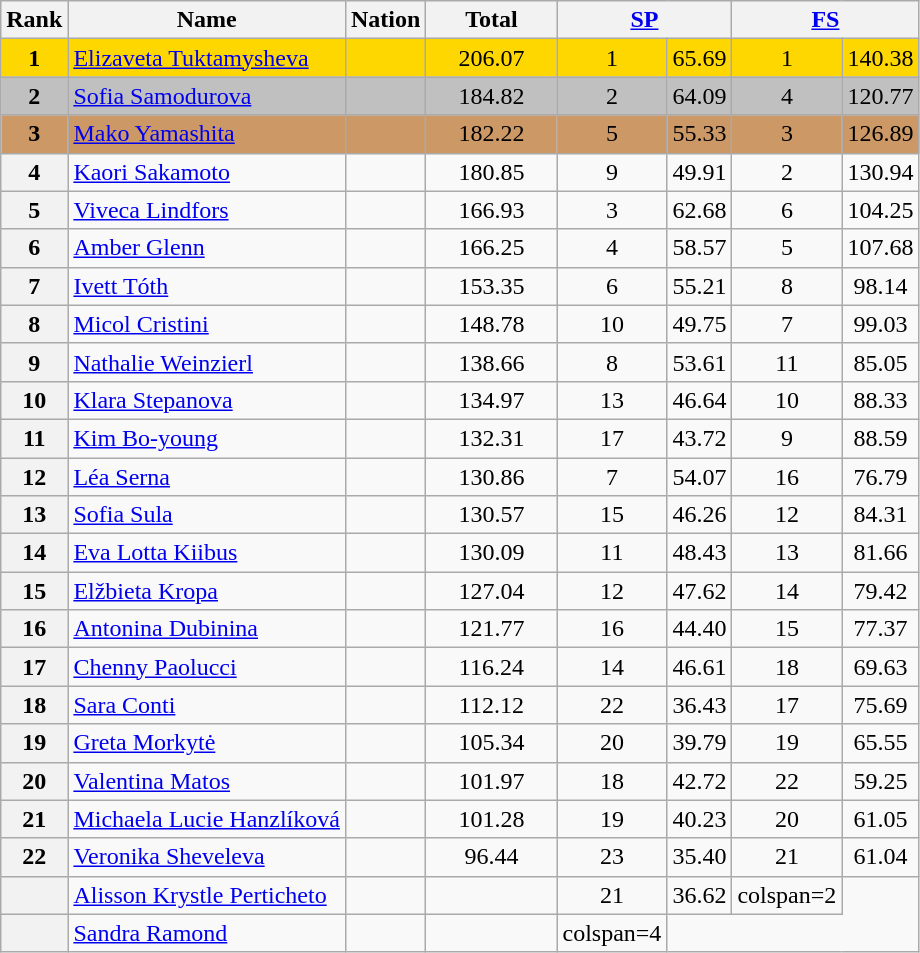<table class="wikitable sortable">
<tr>
<th>Rank</th>
<th>Name</th>
<th>Nation</th>
<th width="80px">Total</th>
<th colspan="2" width="80px"><a href='#'>SP</a></th>
<th colspan="2" width="80px"><a href='#'>FS</a></th>
</tr>
<tr bgcolor="gold">
<td align="center"><strong>1</strong></td>
<td><a href='#'>Elizaveta Tuktamysheva</a></td>
<td></td>
<td align="center">206.07</td>
<td align="center">1</td>
<td align="center">65.69</td>
<td align="center">1</td>
<td align="center">140.38</td>
</tr>
<tr bgcolor="silver">
<td align="center"><strong>2</strong></td>
<td><a href='#'>Sofia Samodurova</a></td>
<td></td>
<td align="center">184.82</td>
<td align="center">2</td>
<td align="center">64.09</td>
<td align="center">4</td>
<td align="center">120.77</td>
</tr>
<tr bgcolor="cc9966">
<td align="center"><strong>3</strong></td>
<td><a href='#'>Mako Yamashita</a></td>
<td></td>
<td align="center">182.22</td>
<td align="center">5</td>
<td align="center">55.33</td>
<td align="center">3</td>
<td align="center">126.89</td>
</tr>
<tr>
<th>4</th>
<td><a href='#'>Kaori Sakamoto</a></td>
<td></td>
<td align="center">180.85</td>
<td align="center">9</td>
<td align="center">49.91</td>
<td align="center">2</td>
<td align="center">130.94</td>
</tr>
<tr>
<th>5</th>
<td><a href='#'>Viveca Lindfors</a></td>
<td></td>
<td align="center">166.93</td>
<td align="center">3</td>
<td align="center">62.68</td>
<td align="center">6</td>
<td align="center">104.25</td>
</tr>
<tr>
<th>6</th>
<td><a href='#'>Amber Glenn</a></td>
<td></td>
<td align="center">166.25</td>
<td align="center">4</td>
<td align="center">58.57</td>
<td align="center">5</td>
<td align="center">107.68</td>
</tr>
<tr>
<th>7</th>
<td><a href='#'>Ivett Tóth</a></td>
<td></td>
<td align="center">153.35</td>
<td align="center">6</td>
<td align="center">55.21</td>
<td align="center">8</td>
<td align="center">98.14</td>
</tr>
<tr>
<th>8</th>
<td><a href='#'>Micol Cristini</a></td>
<td></td>
<td align="center">148.78</td>
<td align="center">10</td>
<td align="center">49.75</td>
<td align="center">7</td>
<td align="center">99.03</td>
</tr>
<tr>
<th>9</th>
<td><a href='#'>Nathalie Weinzierl</a></td>
<td></td>
<td align="center">138.66</td>
<td align="center">8</td>
<td align="center">53.61</td>
<td align="center">11</td>
<td align="center">85.05</td>
</tr>
<tr>
<th>10</th>
<td><a href='#'>Klara Stepanova</a></td>
<td></td>
<td align="center">134.97</td>
<td align="center">13</td>
<td align="center">46.64</td>
<td align="center">10</td>
<td align="center">88.33</td>
</tr>
<tr>
<th>11</th>
<td><a href='#'>Kim Bo-young</a></td>
<td></td>
<td align="center">132.31</td>
<td align="center">17</td>
<td align="center">43.72</td>
<td align="center">9</td>
<td align="center">88.59</td>
</tr>
<tr>
<th>12</th>
<td><a href='#'>Léa Serna</a></td>
<td></td>
<td align="center">130.86</td>
<td align="center">7</td>
<td align="center">54.07</td>
<td align="center">16</td>
<td align="center">76.79</td>
</tr>
<tr>
<th>13</th>
<td><a href='#'>Sofia Sula</a></td>
<td></td>
<td align="center">130.57</td>
<td align="center">15</td>
<td align="center">46.26</td>
<td align="center">12</td>
<td align="center">84.31</td>
</tr>
<tr>
<th>14</th>
<td><a href='#'>Eva Lotta Kiibus</a></td>
<td></td>
<td align="center">130.09</td>
<td align="center">11</td>
<td align="center">48.43</td>
<td align="center">13</td>
<td align="center">81.66</td>
</tr>
<tr>
<th>15</th>
<td><a href='#'>Elžbieta Kropa</a></td>
<td></td>
<td align="center">127.04</td>
<td align="center">12</td>
<td align="center">47.62</td>
<td align="center">14</td>
<td align="center">79.42</td>
</tr>
<tr>
<th>16</th>
<td><a href='#'>Antonina Dubinina</a></td>
<td></td>
<td align="center">121.77</td>
<td align="center">16</td>
<td align="center">44.40</td>
<td align="center">15</td>
<td align="center">77.37</td>
</tr>
<tr>
<th>17</th>
<td><a href='#'>Chenny Paolucci</a></td>
<td></td>
<td align="center">116.24</td>
<td align="center">14</td>
<td align="center">46.61</td>
<td align="center">18</td>
<td align="center">69.63</td>
</tr>
<tr>
<th>18</th>
<td><a href='#'>Sara Conti</a></td>
<td></td>
<td align="center">112.12</td>
<td align="center">22</td>
<td align="center">36.43</td>
<td align="center">17</td>
<td align="center">75.69</td>
</tr>
<tr>
<th>19</th>
<td><a href='#'>Greta Morkytė</a></td>
<td></td>
<td align="center">105.34</td>
<td align="center">20</td>
<td align="center">39.79</td>
<td align="center">19</td>
<td align="center">65.55</td>
</tr>
<tr>
<th>20</th>
<td><a href='#'>Valentina Matos</a></td>
<td></td>
<td align="center">101.97</td>
<td align="center">18</td>
<td align="center">42.72</td>
<td align="center">22</td>
<td align="center">59.25</td>
</tr>
<tr>
<th>21</th>
<td><a href='#'>Michaela Lucie Hanzlíková</a></td>
<td></td>
<td align="center">101.28</td>
<td align="center">19</td>
<td align="center">40.23</td>
<td align="center">20</td>
<td align="center">61.05</td>
</tr>
<tr>
<th>22</th>
<td><a href='#'>Veronika Sheveleva</a></td>
<td></td>
<td align="center">96.44</td>
<td align="center">23</td>
<td align="center">35.40</td>
<td align="center">21</td>
<td align="center">61.04</td>
</tr>
<tr>
<th></th>
<td><a href='#'>Alisson Krystle Perticheto</a></td>
<td></td>
<td></td>
<td align="center">21</td>
<td align="center">36.62</td>
<td>colspan=2 </td>
</tr>
<tr>
<th></th>
<td><a href='#'>Sandra Ramond</a></td>
<td></td>
<td></td>
<td>colspan=4 </td>
</tr>
</table>
